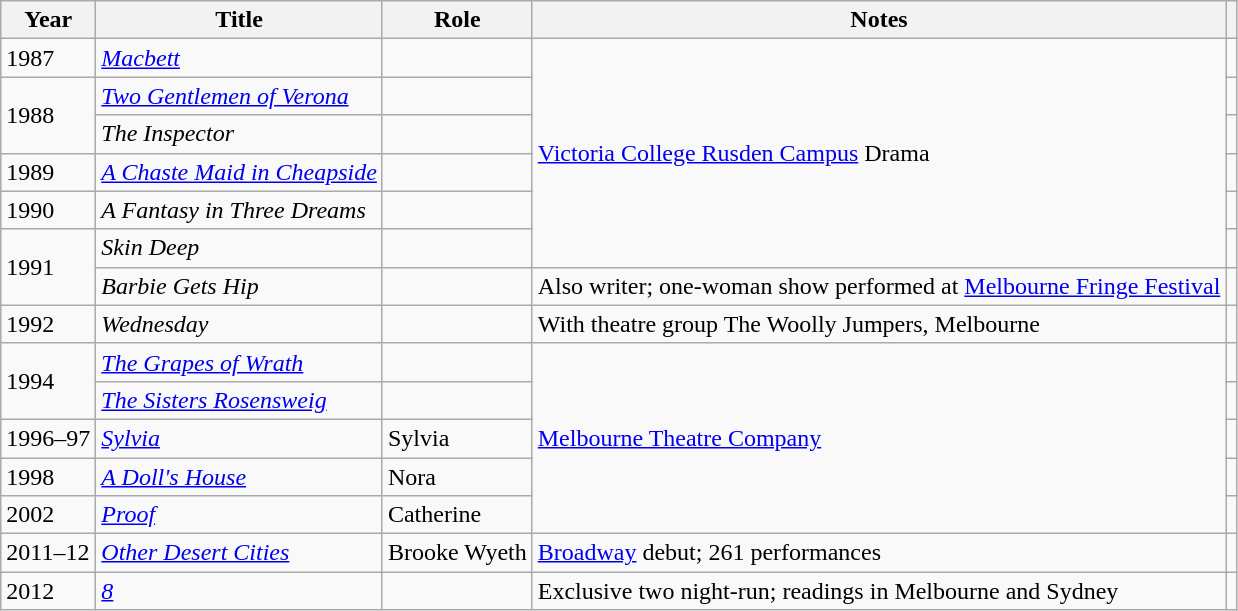<table class="wikitable sortable">
<tr>
<th>Year</th>
<th>Title</th>
<th>Role</th>
<th class="unsortable">Notes</th>
<th class="unsortable"></th>
</tr>
<tr>
<td>1987</td>
<td><em><a href='#'>Macbett</a></em></td>
<td></td>
<td rowspan="6"><a href='#'>Victoria College Rusden Campus</a> Drama</td>
<td align="center"></td>
</tr>
<tr>
<td rowspan="2">1988</td>
<td><em><a href='#'>Two Gentlemen of Verona</a></em></td>
<td></td>
<td align="center"></td>
</tr>
<tr>
<td><em>The Inspector</em></td>
<td></td>
<td align="center"></td>
</tr>
<tr>
<td>1989</td>
<td><em><a href='#'>A Chaste Maid in Cheapside</a></em></td>
<td></td>
<td align="center"></td>
</tr>
<tr>
<td>1990</td>
<td><em>A Fantasy in Three Dreams</em></td>
<td></td>
<td align="center"></td>
</tr>
<tr>
<td rowspan="2">1991</td>
<td><em>Skin Deep</em></td>
<td></td>
<td align="center"></td>
</tr>
<tr>
<td><em>Barbie Gets Hip</em></td>
<td></td>
<td>Also writer; one-woman show performed at <a href='#'>Melbourne Fringe Festival</a></td>
<td align="center"></td>
</tr>
<tr>
<td>1992</td>
<td><em>Wednesday</em></td>
<td></td>
<td>With theatre group The Woolly Jumpers, Melbourne</td>
<td align="center"></td>
</tr>
<tr>
<td rowspan="2">1994</td>
<td><em><a href='#'>The Grapes of Wrath</a></em></td>
<td></td>
<td rowspan="5"><a href='#'>Melbourne Theatre Company</a></td>
<td align="center"></td>
</tr>
<tr>
<td><em><a href='#'>The Sisters Rosensweig</a></em></td>
<td></td>
<td align="center"></td>
</tr>
<tr>
<td>1996–97</td>
<td><em><a href='#'>Sylvia</a></em></td>
<td>Sylvia</td>
<td align="center"></td>
</tr>
<tr>
<td>1998</td>
<td><em><a href='#'>A Doll's House</a></em></td>
<td>Nora</td>
<td align="center"></td>
</tr>
<tr>
<td>2002</td>
<td><em><a href='#'>Proof</a></em></td>
<td>Catherine</td>
<td align="center"></td>
</tr>
<tr>
<td>2011–12</td>
<td><em><a href='#'>Other Desert Cities</a></em></td>
<td>Brooke Wyeth</td>
<td><a href='#'>Broadway</a> debut; 261 performances</td>
<td align="center"></td>
</tr>
<tr>
<td>2012</td>
<td><em><a href='#'>8</a></em></td>
<td></td>
<td>Exclusive two night-run; readings in Melbourne and Sydney</td>
<td align="center"></td>
</tr>
</table>
